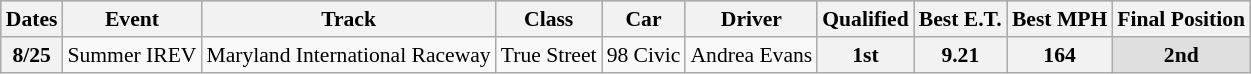<table class="wikitable" style="font-size:90%;">
<tr style="background:#abbbdd;">
<th>Dates</th>
<th>Event</th>
<th>Track</th>
<th>Class</th>
<th>Car</th>
<th>Driver</th>
<th>Qualified</th>
<th>Best E.T.</th>
<th>Best MPH</th>
<th>Final Position</th>
</tr>
<tr>
<th>8/25</th>
<td>Summer IREV</td>
<td>Maryland International Raceway</td>
<td>True Street</td>
<td>98 Civic</td>
<td>Andrea Evans</td>
<th style="text-align:center">1st</th>
<th style="text-align:center">9.21</th>
<th style="text-align:center">164</th>
<th style="background:#DFDFDF;text-align:center;">2nd</th>
</tr>
</table>
